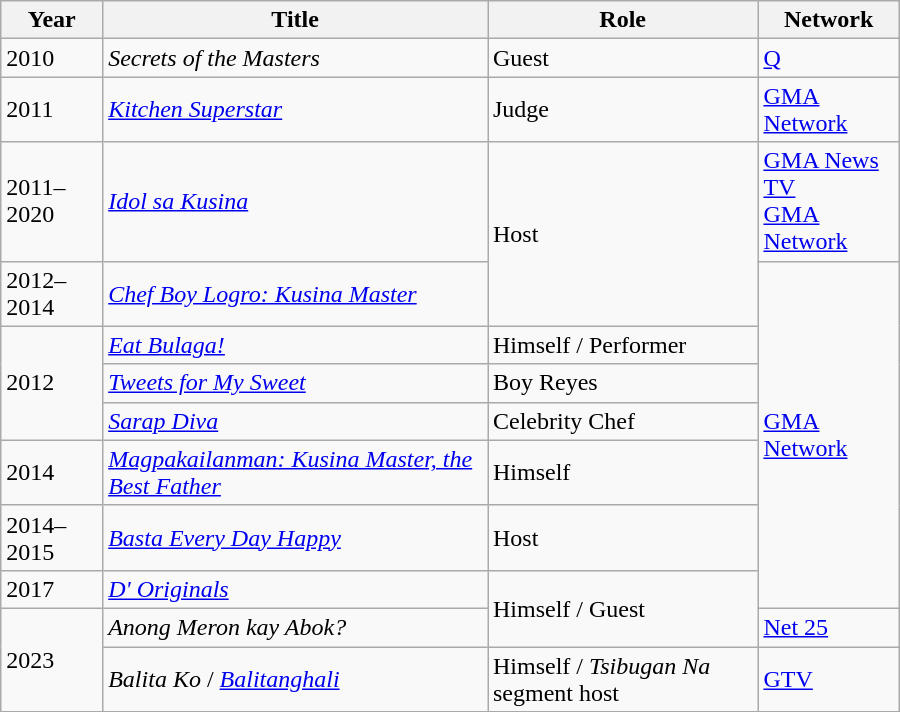<table class="wikitable sortable" width=600px>
<tr>
<th>Year</th>
<th>Title</th>
<th>Role</th>
<th>Network</th>
</tr>
<tr>
<td>2010</td>
<td><em>Secrets of the Masters</em></td>
<td>Guest</td>
<td><a href='#'>Q</a></td>
</tr>
<tr>
<td>2011</td>
<td><em><a href='#'>Kitchen Superstar</a></em></td>
<td>Judge</td>
<td><a href='#'>GMA Network</a></td>
</tr>
<tr>
<td>2011–2020</td>
<td><em><a href='#'>Idol sa Kusina</a></em></td>
<td rowspan="2">Host</td>
<td><a href='#'>GMA News TV</a> <br> <a href='#'>GMA Network</a></td>
</tr>
<tr>
<td>2012–2014</td>
<td><em><a href='#'>Chef Boy Logro: Kusina Master</a></em></td>
<td rowspan="7"><a href='#'>GMA Network</a></td>
</tr>
<tr>
<td rowspan="3">2012</td>
<td><em><a href='#'>Eat Bulaga!</a></em></td>
<td>Himself / Performer</td>
</tr>
<tr>
<td><em><a href='#'>Tweets for My Sweet</a></em></td>
<td>Boy Reyes</td>
</tr>
<tr>
<td><em><a href='#'>Sarap Diva</a></em></td>
<td>Celebrity Chef</td>
</tr>
<tr>
<td>2014</td>
<td><em><a href='#'>Magpakailanman: Kusina Master, the Best Father</a></em></td>
<td>Himself</td>
</tr>
<tr>
<td>2014–2015</td>
<td><em><a href='#'>Basta Every Day Happy</a></em></td>
<td>Host</td>
</tr>
<tr>
<td>2017</td>
<td><em><a href='#'>D' Originals</a></em></td>
<td rowspan="2">Himself / Guest</td>
</tr>
<tr>
<td rowspan="2">2023</td>
<td><em>Anong Meron kay Abok?</em></td>
<td><a href='#'>Net 25</a></td>
</tr>
<tr>
<td><em>Balita Ko</em> / <em><a href='#'>Balitanghali</a></em></td>
<td>Himself / <em>Tsibugan Na</em> segment host</td>
<td><a href='#'>GTV</a></td>
</tr>
<tr>
</tr>
</table>
